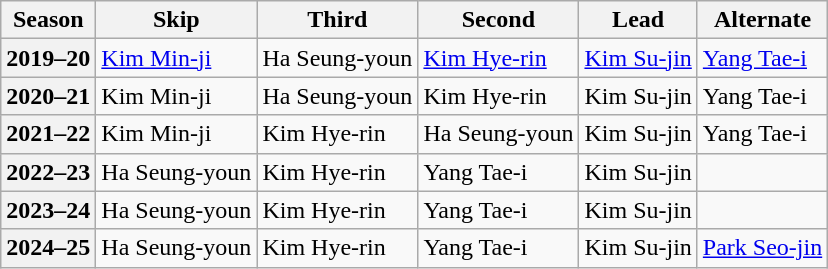<table class="wikitable">
<tr>
<th scope="col">Season</th>
<th scope="col">Skip</th>
<th scope="col">Third</th>
<th scope="col">Second</th>
<th scope="col">Lead</th>
<th scope="col">Alternate</th>
</tr>
<tr>
<th scope="row">2019–20</th>
<td><a href='#'>Kim Min-ji</a></td>
<td>Ha Seung-youn</td>
<td><a href='#'>Kim Hye-rin</a></td>
<td><a href='#'>Kim Su-jin</a></td>
<td><a href='#'>Yang Tae-i</a></td>
</tr>
<tr>
<th scope="row">2020–21</th>
<td>Kim Min-ji</td>
<td>Ha Seung-youn</td>
<td>Kim Hye-rin</td>
<td>Kim Su-jin</td>
<td>Yang Tae-i</td>
</tr>
<tr>
<th scope="row">2021–22</th>
<td>Kim Min-ji</td>
<td>Kim Hye-rin</td>
<td>Ha Seung-youn</td>
<td>Kim Su-jin</td>
<td>Yang Tae-i</td>
</tr>
<tr>
<th scope="row">2022–23</th>
<td>Ha Seung-youn</td>
<td>Kim Hye-rin</td>
<td>Yang Tae-i</td>
<td>Kim Su-jin</td>
<td></td>
</tr>
<tr>
<th scope="row">2023–24</th>
<td>Ha Seung-youn</td>
<td>Kim Hye-rin</td>
<td>Yang Tae-i</td>
<td>Kim Su-jin</td>
<td></td>
</tr>
<tr>
<th scope="row">2024–25</th>
<td>Ha Seung-youn</td>
<td>Kim Hye-rin</td>
<td>Yang Tae-i</td>
<td>Kim Su-jin</td>
<td><a href='#'>Park Seo-jin</a></td>
</tr>
</table>
